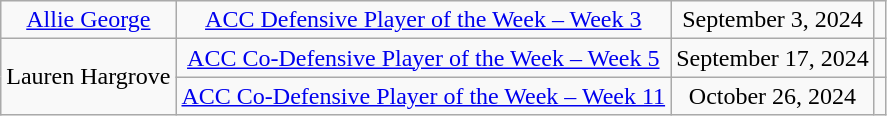<table class="wikitable sortable" style="text-align: center">
<tr>
<td><a href='#'>Allie George</a></td>
<td><a href='#'>ACC Defensive Player of the Week – Week 3</a></td>
<td>September 3, 2024</td>
<td></td>
</tr>
<tr>
<td rowspan=2>Lauren Hargrove</td>
<td><a href='#'>ACC Co-Defensive Player of the Week – Week 5</a></td>
<td>September 17, 2024</td>
<td></td>
</tr>
<tr>
<td><a href='#'>ACC Co-Defensive Player of the Week – Week 11</a></td>
<td>October 26, 2024</td>
<td></td>
</tr>
</table>
